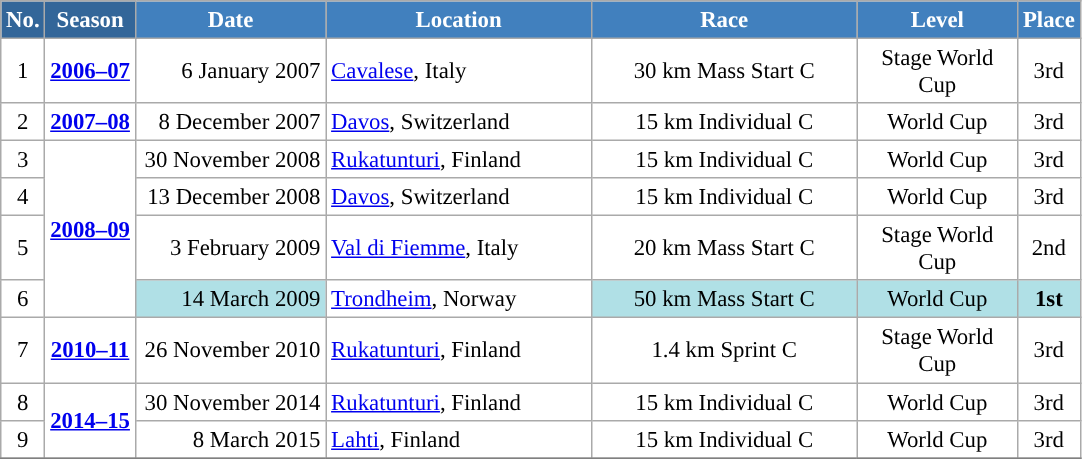<table class="wikitable sortable" style="font-size:95%; text-align:center; border:grey solid 1px; border-collapse:collapse; background:#ffffff;">
<tr style="background:#efefef;">
<th style="background-color:#369; color:white;">No.</th>
<th style="background-color:#369; color:white;">Season</th>
<th style="background-color:#4180be; color:white; width:120px;">Date</th>
<th style="background-color:#4180be; color:white; width:170px;">Location</th>
<th style="background-color:#4180be; color:white; width:170px;">Race</th>
<th style="background-color:#4180be; color:white; width:100px;">Level</th>
<th style="background-color:#4180be; color:white;">Place</th>
</tr>
<tr>
<td align=center>1</td>
<td rowspan=1 align=center><strong><a href='#'>2006–07</a></strong></td>
<td align=right>6 January 2007</td>
<td align=left> <a href='#'>Cavalese</a>, Italy</td>
<td>30 km Mass Start C</td>
<td>Stage World Cup</td>
<td>3rd</td>
</tr>
<tr>
<td align=center>2</td>
<td rowspan=1 align=center><strong><a href='#'>2007–08</a></strong></td>
<td align=right>8 December 2007</td>
<td align=left> <a href='#'>Davos</a>, Switzerland</td>
<td>15 km Individual C</td>
<td>World Cup</td>
<td>3rd</td>
</tr>
<tr>
<td align=center>3</td>
<td rowspan=4 align=center><strong><a href='#'>2008–09</a></strong></td>
<td align=right>30 November 2008</td>
<td align=left> <a href='#'>Rukatunturi</a>, Finland</td>
<td>15 km Individual C</td>
<td>World Cup</td>
<td>3rd</td>
</tr>
<tr>
<td align=center>4</td>
<td align=right>13 December 2008</td>
<td align=left> <a href='#'>Davos</a>, Switzerland</td>
<td>15 km Individual C</td>
<td>World Cup</td>
<td>3rd</td>
</tr>
<tr>
<td align=center>5</td>
<td align=right>3 February 2009</td>
<td align=left> <a href='#'>Val di Fiemme</a>, Italy</td>
<td>20 km Mass Start C</td>
<td>Stage World Cup</td>
<td>2nd</td>
</tr>
<tr>
<td align=center>6</td>
<td bgcolor="#BOEOE6" align=right>14 March 2009</td>
<td align=left> <a href='#'>Trondheim</a>, Norway</td>
<td bgcolor="#BOEOE6">50 km Mass Start C</td>
<td bgcolor="#BOEOE6">World Cup</td>
<td bgcolor="#BOEOE6"><strong>1st</strong></td>
</tr>
<tr>
<td align=center>7</td>
<td rowspan=1 align=center><strong><a href='#'>2010–11</a></strong></td>
<td align=right>26 November 2010</td>
<td align=left> <a href='#'>Rukatunturi</a>, Finland</td>
<td>1.4 km Sprint C</td>
<td>Stage World Cup</td>
<td>3rd</td>
</tr>
<tr>
<td align=center>8</td>
<td rowspan=2 align=center><strong><a href='#'>2014–15</a></strong></td>
<td align=right>30 November 2014</td>
<td align=left> <a href='#'>Rukatunturi</a>, Finland</td>
<td>15 km Individual C</td>
<td>World Cup</td>
<td>3rd</td>
</tr>
<tr>
<td align=center>9</td>
<td align=right>8 March 2015</td>
<td align=left> <a href='#'>Lahti</a>, Finland</td>
<td>15 km Individual C</td>
<td>World Cup</td>
<td>3rd</td>
</tr>
<tr>
</tr>
</table>
